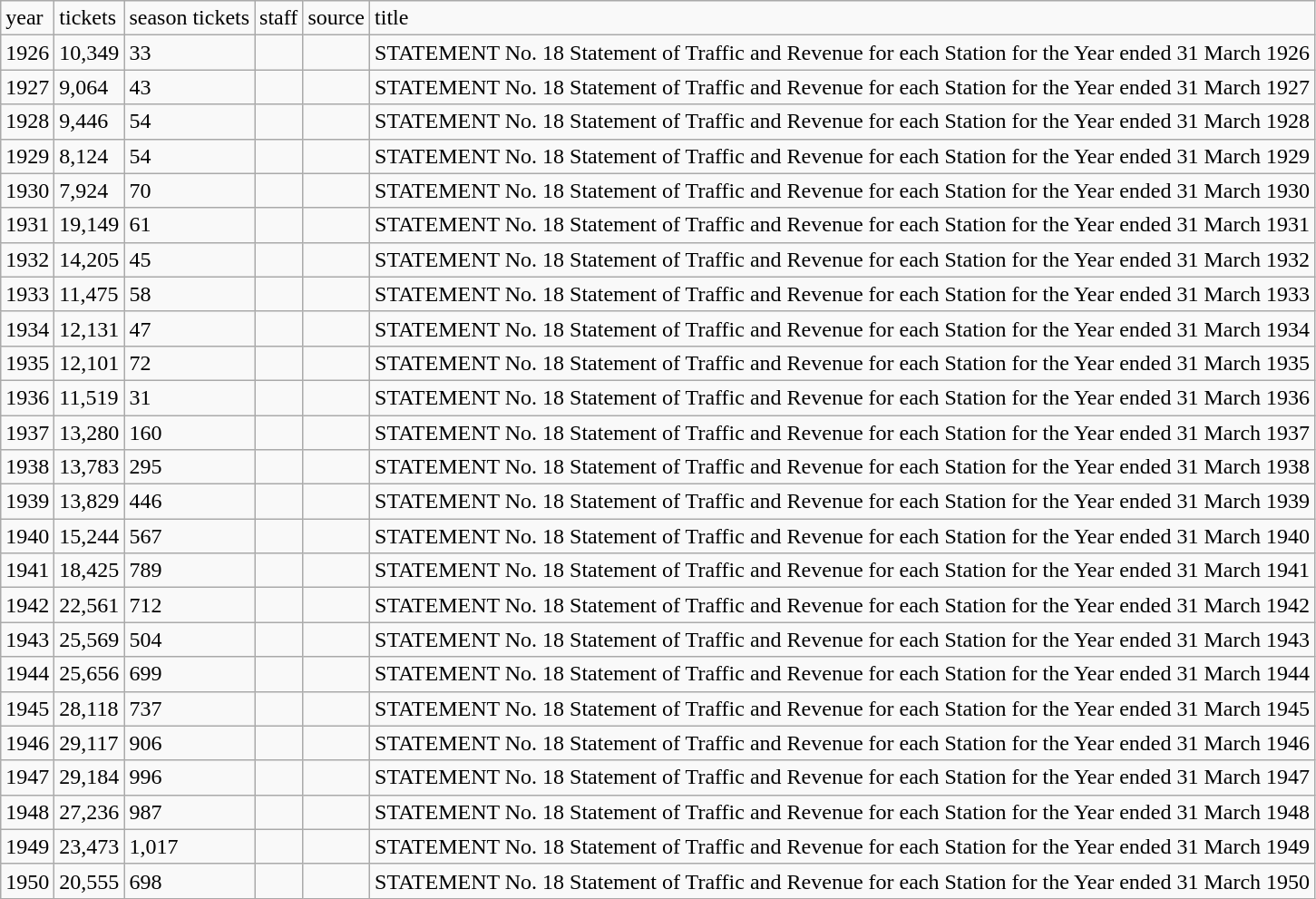<table class="wikitable sortable mw-collapsible mw-collapsed">
<tr>
<td>year</td>
<td>tickets</td>
<td>season tickets</td>
<td>staff</td>
<td>source</td>
<td>title</td>
</tr>
<tr>
<td>1926</td>
<td>10,349</td>
<td>33</td>
<td></td>
<td></td>
<td>STATEMENT No. 18 Statement of Traffic and Revenue for each Station for the Year ended 31 March 1926</td>
</tr>
<tr>
<td>1927</td>
<td>9,064</td>
<td>43</td>
<td></td>
<td></td>
<td>STATEMENT No. 18 Statement of Traffic and Revenue for each Station for the Year ended 31 March 1927</td>
</tr>
<tr>
<td>1928</td>
<td>9,446</td>
<td>54</td>
<td></td>
<td></td>
<td>STATEMENT No. 18 Statement of Traffic and Revenue for each Station for the Year ended 31 March 1928</td>
</tr>
<tr>
<td>1929</td>
<td>8,124</td>
<td>54</td>
<td></td>
<td></td>
<td>STATEMENT No. 18 Statement of Traffic and Revenue for each Station for the Year ended 31 March 1929</td>
</tr>
<tr>
<td>1930</td>
<td>7,924</td>
<td>70</td>
<td></td>
<td></td>
<td>STATEMENT No. 18 Statement of Traffic and Revenue for each Station for the Year ended 31 March 1930</td>
</tr>
<tr>
<td>1931</td>
<td>19,149</td>
<td>61</td>
<td></td>
<td></td>
<td>STATEMENT No. 18 Statement of Traffic and Revenue for each Station for the Year ended 31 March 1931</td>
</tr>
<tr>
<td>1932</td>
<td>14,205</td>
<td>45</td>
<td></td>
<td></td>
<td>STATEMENT No. 18 Statement of Traffic and Revenue for each Station for the Year ended 31 March 1932</td>
</tr>
<tr>
<td>1933</td>
<td>11,475</td>
<td>58</td>
<td></td>
<td></td>
<td>STATEMENT No. 18 Statement of Traffic and Revenue for each Station for the Year ended 31 March 1933</td>
</tr>
<tr>
<td>1934</td>
<td>12,131</td>
<td>47</td>
<td></td>
<td></td>
<td>STATEMENT No. 18 Statement of Traffic and Revenue for each Station for the Year ended 31 March 1934</td>
</tr>
<tr>
<td>1935</td>
<td>12,101</td>
<td>72</td>
<td></td>
<td></td>
<td>STATEMENT No. 18 Statement of Traffic and Revenue for each Station for the Year ended 31 March 1935</td>
</tr>
<tr>
<td>1936</td>
<td>11,519</td>
<td>31</td>
<td></td>
<td></td>
<td>STATEMENT No. 18 Statement of Traffic and Revenue for each Station for the Year ended 31 March 1936</td>
</tr>
<tr>
<td>1937</td>
<td>13,280</td>
<td>160</td>
<td></td>
<td></td>
<td>STATEMENT No. 18 Statement of Traffic and Revenue for each Station for the Year ended 31 March 1937</td>
</tr>
<tr>
<td>1938</td>
<td>13,783</td>
<td>295</td>
<td></td>
<td></td>
<td>STATEMENT No. 18 Statement of Traffic and Revenue for each Station for the Year ended 31 March 1938</td>
</tr>
<tr>
<td>1939</td>
<td>13,829</td>
<td>446</td>
<td></td>
<td></td>
<td>STATEMENT No. 18 Statement of Traffic and Revenue for each Station for the Year ended 31 March 1939</td>
</tr>
<tr>
<td>1940</td>
<td>15,244</td>
<td>567</td>
<td></td>
<td></td>
<td>STATEMENT No. 18 Statement of Traffic and Revenue for each Station for the Year ended 31 March 1940</td>
</tr>
<tr>
<td>1941</td>
<td>18,425</td>
<td>789</td>
<td></td>
<td></td>
<td>STATEMENT No. 18 Statement of Traffic and Revenue for each Station for the Year ended 31 March 1941</td>
</tr>
<tr>
<td>1942</td>
<td>22,561</td>
<td>712</td>
<td></td>
<td></td>
<td>STATEMENT No. 18 Statement of Traffic and Revenue for each Station for the Year ended 31 March 1942</td>
</tr>
<tr>
<td>1943</td>
<td>25,569</td>
<td>504</td>
<td></td>
<td></td>
<td>STATEMENT No. 18 Statement of Traffic and Revenue for each Station for the Year ended 31 March 1943</td>
</tr>
<tr>
<td>1944</td>
<td>25,656</td>
<td>699</td>
<td></td>
<td></td>
<td>STATEMENT No. 18 Statement of Traffic and Revenue for each Station for the Year ended 31 March 1944</td>
</tr>
<tr>
<td>1945</td>
<td>28,118</td>
<td>737</td>
<td></td>
<td></td>
<td>STATEMENT No. 18 Statement of Traffic and Revenue for each Station for the Year ended 31 March 1945</td>
</tr>
<tr>
<td>1946</td>
<td>29,117</td>
<td>906</td>
<td></td>
<td></td>
<td>STATEMENT No. 18 Statement of Traffic and Revenue for each Station for the Year ended 31 March 1946</td>
</tr>
<tr>
<td>1947</td>
<td>29,184</td>
<td>996</td>
<td></td>
<td></td>
<td>STATEMENT No. 18 Statement of Traffic and Revenue for each Station for the Year ended 31 March 1947</td>
</tr>
<tr>
<td>1948</td>
<td>27,236</td>
<td>987</td>
<td></td>
<td></td>
<td>STATEMENT No. 18 Statement of Traffic and Revenue for each Station for the Year ended 31 March 1948</td>
</tr>
<tr>
<td>1949</td>
<td>23,473</td>
<td>1,017</td>
<td></td>
<td></td>
<td>STATEMENT No. 18 Statement of Traffic and Revenue for each Station for the Year ended 31 March 1949</td>
</tr>
<tr>
<td>1950</td>
<td>20,555</td>
<td>698</td>
<td></td>
<td></td>
<td>STATEMENT No. 18 Statement of Traffic and Revenue for each Station for the Year ended 31 March 1950</td>
</tr>
</table>
